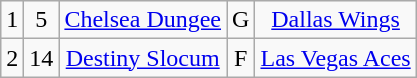<table class="wikitable" style="text-align:center">
<tr>
<td>1</td>
<td>5</td>
<td><a href='#'>Chelsea Dungee</a></td>
<td>G</td>
<td><a href='#'>Dallas Wings</a></td>
</tr>
<tr>
<td>2</td>
<td>14</td>
<td><a href='#'>Destiny Slocum</a></td>
<td>F</td>
<td><a href='#'>Las Vegas Aces</a></td>
</tr>
</table>
